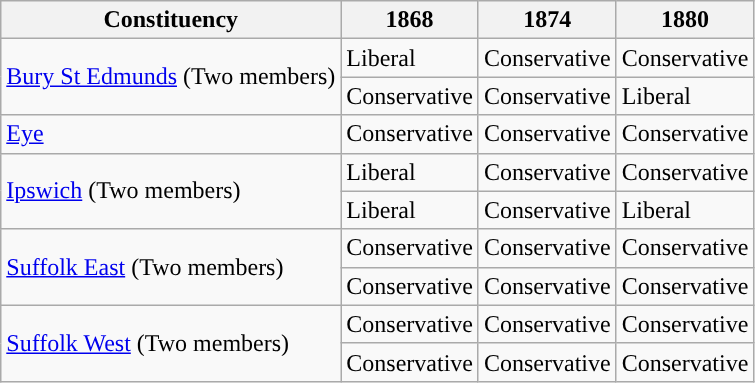<table class="wikitable">
<tr>
<th>Constituency</th>
<th>1868</th>
<th>1874</th>
<th>1880</th>
</tr>
<tr>
<td rowspan="2"><a href='#'>Bury St Edmunds</a> (Two members)</td>
<td>Liberal</td>
<td>Conservative</td>
<td>Conservative</td>
</tr>
<tr>
<td>Conservative</td>
<td>Conservative</td>
<td>Liberal</td>
</tr>
<tr>
<td><a href='#'>Eye</a></td>
<td>Conservative</td>
<td>Conservative</td>
<td>Conservative</td>
</tr>
<tr>
<td rowspan="2"><a href='#'>Ipswich</a> (Two members)</td>
<td>Liberal</td>
<td>Conservative</td>
<td>Conservative</td>
</tr>
<tr>
<td>Liberal</td>
<td>Conservative</td>
<td>Liberal</td>
</tr>
<tr>
<td rowspan="2"><a href='#'>Suffolk East</a> (Two members)</td>
<td>Conservative</td>
<td>Conservative</td>
<td>Conservative</td>
</tr>
<tr>
<td>Conservative</td>
<td>Conservative</td>
<td>Conservative</td>
</tr>
<tr>
<td rowspan="2"><a href='#'>Suffolk West</a> (Two members)</td>
<td>Conservative</td>
<td>Conservative</td>
<td>Conservative</td>
</tr>
<tr>
<td>Conservative</td>
<td>Conservative</td>
<td>Conservative</td>
</tr>
</table>
